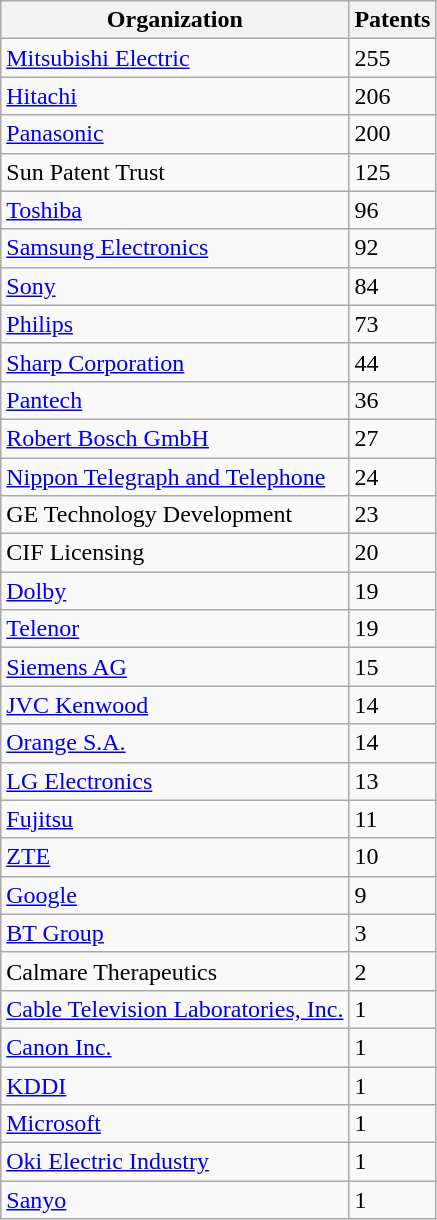<table class="wikitable sortable">
<tr>
<th>Organization</th>
<th>Patents</th>
</tr>
<tr>
<td><a href='#'>Mitsubishi Electric</a></td>
<td>255</td>
</tr>
<tr>
<td><a href='#'>Hitachi</a></td>
<td>206</td>
</tr>
<tr>
<td><a href='#'>Panasonic</a></td>
<td>200</td>
</tr>
<tr>
<td>Sun Patent Trust</td>
<td>125</td>
</tr>
<tr>
<td><a href='#'>Toshiba</a></td>
<td>96</td>
</tr>
<tr>
<td><a href='#'>Samsung Electronics</a></td>
<td>92</td>
</tr>
<tr>
<td><a href='#'>Sony</a></td>
<td>84</td>
</tr>
<tr>
<td><a href='#'>Philips</a></td>
<td>73</td>
</tr>
<tr>
<td><a href='#'>Sharp Corporation</a></td>
<td>44</td>
</tr>
<tr>
<td><a href='#'>Pantech</a></td>
<td>36</td>
</tr>
<tr>
<td><a href='#'>Robert Bosch GmbH</a></td>
<td>27</td>
</tr>
<tr>
<td><a href='#'>Nippon Telegraph and Telephone</a></td>
<td>24</td>
</tr>
<tr>
<td>GE Technology Development</td>
<td>23</td>
</tr>
<tr>
<td>CIF Licensing</td>
<td>20</td>
</tr>
<tr>
<td><a href='#'>Dolby</a></td>
<td>19</td>
</tr>
<tr>
<td><a href='#'>Telenor</a></td>
<td>19</td>
</tr>
<tr>
<td><a href='#'>Siemens AG</a></td>
<td>15</td>
</tr>
<tr>
<td><a href='#'>JVC Kenwood</a></td>
<td>14</td>
</tr>
<tr>
<td><a href='#'>Orange S.A.</a></td>
<td>14</td>
</tr>
<tr>
<td><a href='#'>LG Electronics</a></td>
<td>13</td>
</tr>
<tr>
<td><a href='#'>Fujitsu</a></td>
<td>11</td>
</tr>
<tr>
<td><a href='#'>ZTE</a></td>
<td>10</td>
</tr>
<tr>
<td><a href='#'>Google</a></td>
<td>9</td>
</tr>
<tr>
<td><a href='#'>BT Group</a></td>
<td>3</td>
</tr>
<tr>
<td>Calmare Therapeutics</td>
<td>2</td>
</tr>
<tr>
<td><a href='#'>Cable Television Laboratories, Inc.</a></td>
<td>1</td>
</tr>
<tr>
<td><a href='#'>Canon Inc.</a></td>
<td>1</td>
</tr>
<tr>
<td><a href='#'>KDDI</a></td>
<td>1</td>
</tr>
<tr>
<td><a href='#'>Microsoft</a></td>
<td>1</td>
</tr>
<tr>
<td><a href='#'>Oki Electric Industry</a></td>
<td>1</td>
</tr>
<tr>
<td><a href='#'>Sanyo</a></td>
<td>1</td>
</tr>
</table>
